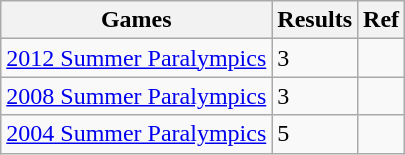<table class="wikitable">
<tr>
<th>Games</th>
<th>Results</th>
<th>Ref</th>
</tr>
<tr>
<td><a href='#'>2012 Summer Paralympics</a></td>
<td>3</td>
<td></td>
</tr>
<tr>
<td><a href='#'>2008 Summer Paralympics</a></td>
<td>3</td>
<td></td>
</tr>
<tr>
<td><a href='#'>2004 Summer Paralympics</a></td>
<td>5</td>
<td></td>
</tr>
</table>
